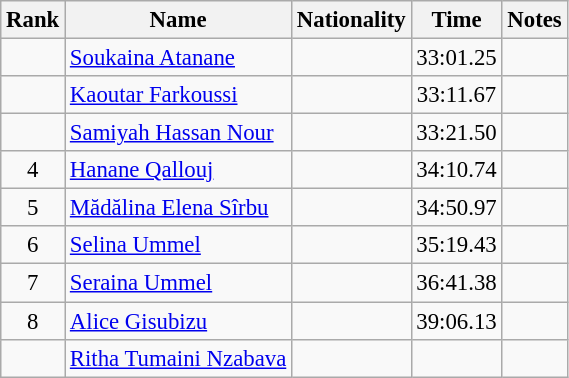<table class="wikitable sortable" style="text-align:center;font-size:95%">
<tr>
<th>Rank</th>
<th>Name</th>
<th>Nationality</th>
<th>Time</th>
<th>Notes</th>
</tr>
<tr>
<td></td>
<td align=left><a href='#'>Soukaina Atanane</a></td>
<td align=left></td>
<td>33:01.25</td>
<td></td>
</tr>
<tr>
<td></td>
<td align=left><a href='#'>Kaoutar Farkoussi</a></td>
<td align=left></td>
<td>33:11.67</td>
<td></td>
</tr>
<tr>
<td></td>
<td align=left><a href='#'>Samiyah Hassan Nour</a></td>
<td align=left></td>
<td>33:21.50</td>
<td></td>
</tr>
<tr>
<td>4</td>
<td align=left><a href='#'>Hanane Qallouj</a></td>
<td align=left></td>
<td>34:10.74</td>
<td></td>
</tr>
<tr>
<td>5</td>
<td align=left><a href='#'>Mădălina Elena Sîrbu</a></td>
<td align=left></td>
<td>34:50.97</td>
<td></td>
</tr>
<tr>
<td>6</td>
<td align=left><a href='#'>Selina Ummel</a></td>
<td align=left></td>
<td>35:19.43</td>
<td></td>
</tr>
<tr>
<td>7</td>
<td align=left><a href='#'>Seraina Ummel</a></td>
<td align=left></td>
<td>36:41.38</td>
<td></td>
</tr>
<tr>
<td>8</td>
<td align=left><a href='#'>Alice Gisubizu</a></td>
<td align=left></td>
<td>39:06.13</td>
<td></td>
</tr>
<tr>
<td></td>
<td align=left><a href='#'>Ritha Tumaini Nzabava</a></td>
<td align=left></td>
<td></td>
<td></td>
</tr>
</table>
